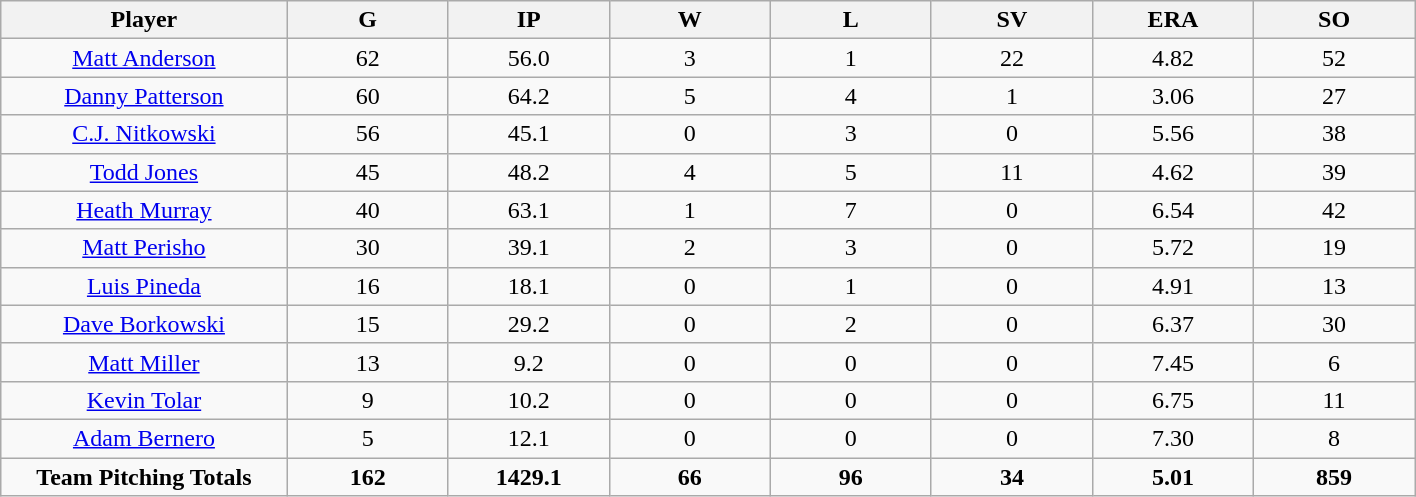<table class="wikitable sortable">
<tr>
<th bgcolor="#DDDDFF" width="16%">Player</th>
<th bgcolor="#DDDDFF" width="9%">G</th>
<th bgcolor="#DDDDFF" width="9%">IP</th>
<th bgcolor="#DDDDFF" width="9%">W</th>
<th bgcolor="#DDDDFF" width="9%">L</th>
<th bgcolor="#DDDDFF" width="9%">SV</th>
<th bgcolor="#DDDDFF" width="9%">ERA</th>
<th bgcolor="#DDDDFF" width="9%">SO</th>
</tr>
<tr align="center">
<td><a href='#'>Matt Anderson</a></td>
<td>62</td>
<td>56.0</td>
<td>3</td>
<td>1</td>
<td>22</td>
<td>4.82</td>
<td>52</td>
</tr>
<tr align=center>
<td><a href='#'>Danny Patterson</a></td>
<td>60</td>
<td>64.2</td>
<td>5</td>
<td>4</td>
<td>1</td>
<td>3.06</td>
<td>27</td>
</tr>
<tr align="center">
<td><a href='#'>C.J. Nitkowski</a></td>
<td>56</td>
<td>45.1</td>
<td>0</td>
<td>3</td>
<td>0</td>
<td>5.56</td>
<td>38</td>
</tr>
<tr align=center>
<td><a href='#'>Todd Jones</a></td>
<td>45</td>
<td>48.2</td>
<td>4</td>
<td>5</td>
<td>11</td>
<td>4.62</td>
<td>39</td>
</tr>
<tr align=center>
<td><a href='#'>Heath Murray</a></td>
<td>40</td>
<td>63.1</td>
<td>1</td>
<td>7</td>
<td>0</td>
<td>6.54</td>
<td>42</td>
</tr>
<tr align="center">
<td><a href='#'>Matt Perisho</a></td>
<td>30</td>
<td>39.1</td>
<td>2</td>
<td>3</td>
<td>0</td>
<td>5.72</td>
<td>19</td>
</tr>
<tr align="center">
<td><a href='#'>Luis Pineda</a></td>
<td>16</td>
<td>18.1</td>
<td>0</td>
<td>1</td>
<td>0</td>
<td>4.91</td>
<td>13</td>
</tr>
<tr align=center>
<td><a href='#'>Dave Borkowski</a></td>
<td>15</td>
<td>29.2</td>
<td>0</td>
<td>2</td>
<td>0</td>
<td>6.37</td>
<td>30</td>
</tr>
<tr align="center">
<td><a href='#'>Matt Miller</a></td>
<td>13</td>
<td>9.2</td>
<td>0</td>
<td>0</td>
<td>0</td>
<td>7.45</td>
<td>6</td>
</tr>
<tr align=center>
<td><a href='#'>Kevin Tolar</a></td>
<td>9</td>
<td>10.2</td>
<td>0</td>
<td>0</td>
<td>0</td>
<td>6.75</td>
<td>11</td>
</tr>
<tr align=center>
<td><a href='#'>Adam Bernero</a></td>
<td>5</td>
<td>12.1</td>
<td>0</td>
<td>0</td>
<td>0</td>
<td>7.30</td>
<td>8</td>
</tr>
<tr align="center">
<td><strong>Team Pitching Totals</strong></td>
<td><strong>162</strong></td>
<td><strong>1429.1</strong></td>
<td><strong>66</strong></td>
<td><strong>96</strong></td>
<td><strong>34</strong></td>
<td><strong>5.01</strong></td>
<td><strong>859</strong></td>
</tr>
</table>
